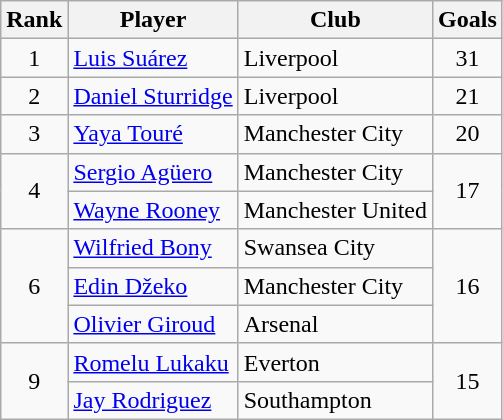<table class="wikitable" style="text-align:center">
<tr>
<th>Rank</th>
<th>Player</th>
<th>Club</th>
<th>Goals</th>
</tr>
<tr>
<td>1</td>
<td align="left"> <a href='#'>Luis Suárez</a></td>
<td align="left">Liverpool</td>
<td>31</td>
</tr>
<tr>
<td>2</td>
<td align="left"> <a href='#'>Daniel Sturridge</a></td>
<td align="left">Liverpool</td>
<td>21</td>
</tr>
<tr>
<td>3</td>
<td align="left"> <a href='#'>Yaya Touré</a></td>
<td align="left">Manchester City</td>
<td>20</td>
</tr>
<tr>
<td rowspan="2">4</td>
<td align="left"> <a href='#'>Sergio Agüero</a></td>
<td align="left">Manchester City</td>
<td rowspan="2">17</td>
</tr>
<tr>
<td align="left"> <a href='#'>Wayne Rooney</a></td>
<td align="left">Manchester United</td>
</tr>
<tr>
<td rowspan="3">6</td>
<td align="left"> <a href='#'>Wilfried Bony</a></td>
<td align="left">Swansea City</td>
<td rowspan="3">16</td>
</tr>
<tr>
<td align="left"> <a href='#'>Edin Džeko</a></td>
<td align="left">Manchester City</td>
</tr>
<tr>
<td align="left"> <a href='#'>Olivier Giroud</a></td>
<td align="left">Arsenal</td>
</tr>
<tr>
<td rowspan="2">9</td>
<td align="left"> <a href='#'>Romelu Lukaku</a></td>
<td align="left">Everton</td>
<td rowspan="2">15</td>
</tr>
<tr>
<td align="left"> <a href='#'>Jay Rodriguez</a></td>
<td align="left">Southampton</td>
</tr>
</table>
